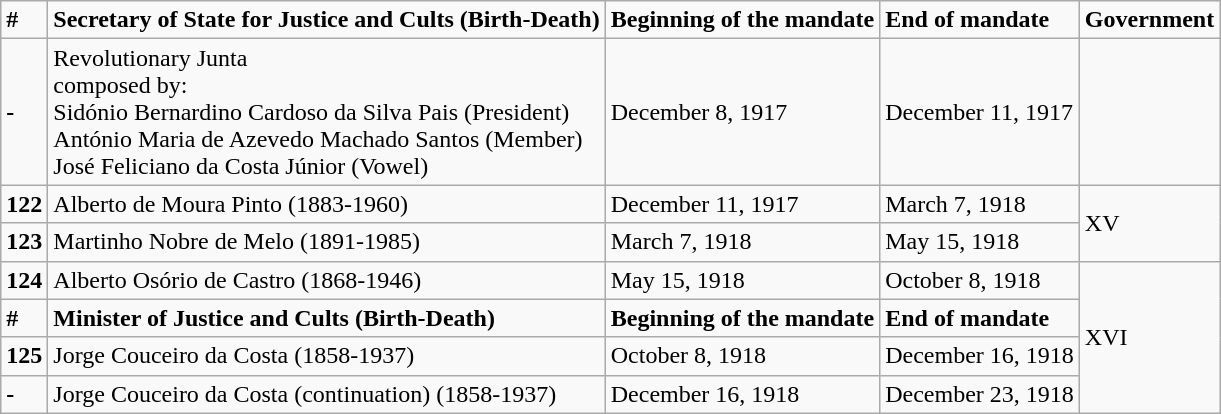<table class="wikitable">
<tr>
<td><strong>#</strong></td>
<td><strong>Secretary of State for Justice and Cults (Birth-Death)</strong></td>
<td><strong>Beginning of the mandate</strong></td>
<td><strong>End of mandate</strong></td>
<td><strong>Government</strong></td>
</tr>
<tr>
<td><strong>-</strong></td>
<td>Revolutionary Junta<br>composed by:<br>Sidónio Bernardino Cardoso da Silva Pais (President)<br>António Maria de Azevedo Machado Santos (Member)<br>José Feliciano da Costa Júnior (Vowel)</td>
<td>December 8, 1917</td>
<td>December 11, 1917</td>
<td></td>
</tr>
<tr>
<td><strong>122</strong></td>
<td>Alberto de Moura Pinto (1883-1960)</td>
<td>December 11, 1917</td>
<td>March 7, 1918</td>
<td rowspan="2">XV</td>
</tr>
<tr>
<td><strong>123</strong></td>
<td>Martinho Nobre de Melo (1891-1985)</td>
<td>March 7, 1918</td>
<td>May 15, 1918</td>
</tr>
<tr>
<td><strong>124</strong></td>
<td>Alberto Osório de Castro (1868-1946)</td>
<td>May 15, 1918</td>
<td>October 8, 1918</td>
<td rowspan="4">XVI</td>
</tr>
<tr>
<td><strong>#</strong></td>
<td><strong>Minister of Justice and Cults (Birth-Death)</strong></td>
<td><strong>Beginning of the mandate</strong></td>
<td><strong>End of mandate</strong></td>
</tr>
<tr>
<td><strong>125</strong></td>
<td>Jorge Couceiro da Costa (1858-1937)</td>
<td>October 8, 1918</td>
<td>December 16, 1918</td>
</tr>
<tr>
<td><strong>-</strong></td>
<td>Jorge Couceiro da Costa (continuation) (1858-1937)</td>
<td>December 16, 1918</td>
<td>December 23, 1918</td>
</tr>
</table>
